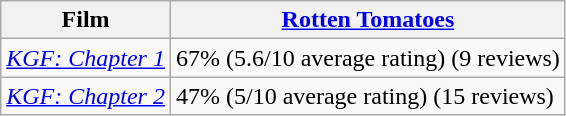<table class="wikitable sortable">
<tr>
<th>Film</th>
<th><a href='#'>Rotten Tomatoes</a></th>
</tr>
<tr>
<td><em><a href='#'>KGF: Chapter 1</a></em></td>
<td>67% (5.6/10 average rating) (9 reviews)</td>
</tr>
<tr>
<td><a href='#'><em>KGF: Chapter 2</em></a></td>
<td>47% (5/10 average rating) (15 reviews)</td>
</tr>
</table>
